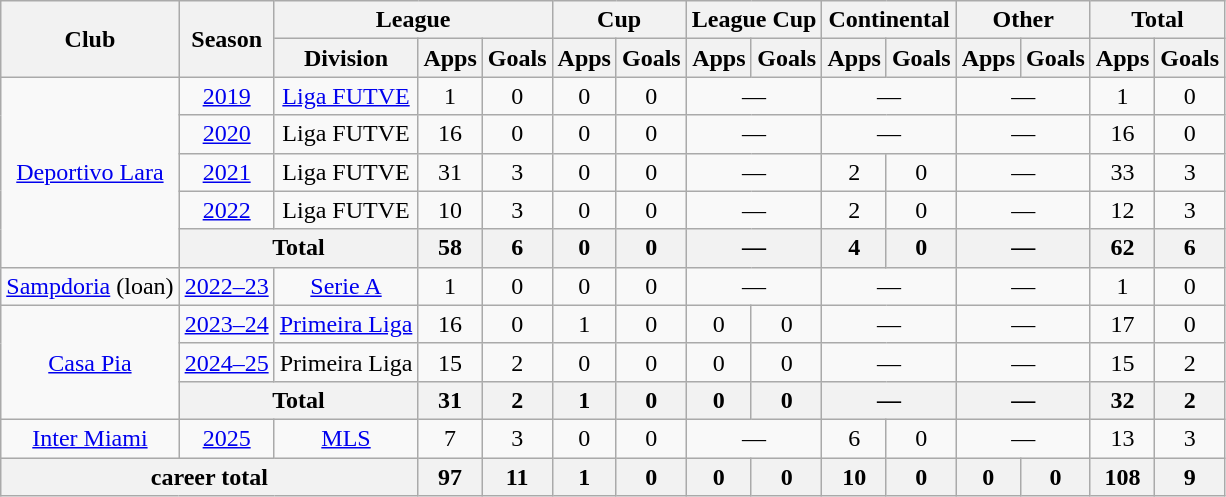<table class="wikitable" style="text-align:center">
<tr>
<th rowspan="2">Club</th>
<th rowspan="2">Season</th>
<th colspan="3">League</th>
<th colspan="2">Cup</th>
<th colspan="2">League Cup</th>
<th colspan="2">Continental</th>
<th colspan="2">Other</th>
<th colspan="2">Total</th>
</tr>
<tr>
<th>Division</th>
<th>Apps</th>
<th>Goals</th>
<th>Apps</th>
<th>Goals</th>
<th>Apps</th>
<th>Goals</th>
<th>Apps</th>
<th>Goals</th>
<th>Apps</th>
<th>Goals</th>
<th>Apps</th>
<th>Goals</th>
</tr>
<tr>
<td rowspan="5"><a href='#'>Deportivo Lara</a></td>
<td><a href='#'>2019</a></td>
<td><a href='#'>Liga FUTVE</a></td>
<td>1</td>
<td>0</td>
<td>0</td>
<td>0</td>
<td colspan="2">—</td>
<td colspan="2">—</td>
<td colspan="2">—</td>
<td>1</td>
<td>0</td>
</tr>
<tr>
<td><a href='#'>2020</a></td>
<td>Liga FUTVE</td>
<td>16</td>
<td>0</td>
<td>0</td>
<td>0</td>
<td colspan="2">—</td>
<td colspan="2">—</td>
<td colspan="2">—</td>
<td>16</td>
<td>0</td>
</tr>
<tr>
<td><a href='#'>2021</a></td>
<td>Liga FUTVE</td>
<td>31</td>
<td>3</td>
<td>0</td>
<td>0</td>
<td colspan="2">—</td>
<td>2</td>
<td>0</td>
<td colspan="2">—</td>
<td>33</td>
<td>3</td>
</tr>
<tr>
<td><a href='#'>2022</a></td>
<td>Liga FUTVE</td>
<td>10</td>
<td>3</td>
<td>0</td>
<td>0</td>
<td colspan="2">—</td>
<td>2</td>
<td>0</td>
<td colspan="2">—</td>
<td>12</td>
<td>3</td>
</tr>
<tr>
<th colspan="2">Total</th>
<th>58</th>
<th>6</th>
<th>0</th>
<th>0</th>
<th colspan="2">—</th>
<th>4</th>
<th>0</th>
<th colspan="2">—</th>
<th>62</th>
<th>6</th>
</tr>
<tr>
<td><a href='#'>Sampdoria</a> (loan)</td>
<td><a href='#'>2022–23</a></td>
<td><a href='#'>Serie A</a></td>
<td>1</td>
<td>0</td>
<td>0</td>
<td>0</td>
<td colspan="2">—</td>
<td colspan="2">—</td>
<td colspan="2">—</td>
<td>1</td>
<td>0</td>
</tr>
<tr>
<td rowspan="3"><a href='#'>Casa Pia</a></td>
<td><a href='#'>2023–24</a></td>
<td><a href='#'>Primeira Liga</a></td>
<td>16</td>
<td>0</td>
<td>1</td>
<td>0</td>
<td>0</td>
<td>0</td>
<td colspan="2">—</td>
<td colspan="2">—</td>
<td>17</td>
<td>0</td>
</tr>
<tr>
<td><a href='#'>2024–25</a></td>
<td>Primeira Liga</td>
<td>15</td>
<td>2</td>
<td>0</td>
<td>0</td>
<td>0</td>
<td>0</td>
<td colspan="2">—</td>
<td colspan="2">—</td>
<td>15</td>
<td>2</td>
</tr>
<tr>
<th colspan="2">Total</th>
<th>31</th>
<th>2</th>
<th>1</th>
<th>0</th>
<th>0</th>
<th>0</th>
<th colspan="2">—</th>
<th colspan="2">—</th>
<th>32</th>
<th>2</th>
</tr>
<tr>
<td><a href='#'>Inter Miami</a></td>
<td><a href='#'>2025</a></td>
<td><a href='#'>MLS</a></td>
<td>7</td>
<td>3</td>
<td>0</td>
<td>0</td>
<td colspan="2">—</td>
<td>6</td>
<td>0</td>
<td colspan="2">—</td>
<td>13</td>
<td>3</td>
</tr>
<tr>
<th colspan="3">career total</th>
<th>97</th>
<th>11</th>
<th>1</th>
<th>0</th>
<th>0</th>
<th>0</th>
<th>10</th>
<th>0</th>
<th>0</th>
<th>0</th>
<th>108</th>
<th>9</th>
</tr>
</table>
